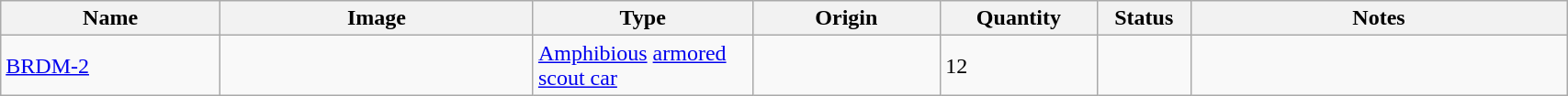<table class="wikitable" style="width:90%;">
<tr>
<th width=14%>Name</th>
<th width=20%>Image</th>
<th width=14%>Type</th>
<th width=12%>Origin</th>
<th width=10%>Quantity</th>
<th width=06%>Status</th>
<th width=24%>Notes</th>
</tr>
<tr>
<td><a href='#'>BRDM-2</a></td>
<td></td>
<td><a href='#'>Amphibious</a> <a href='#'>armored scout car</a></td>
<td></td>
<td>12</td>
<td></td>
<td></td>
</tr>
</table>
